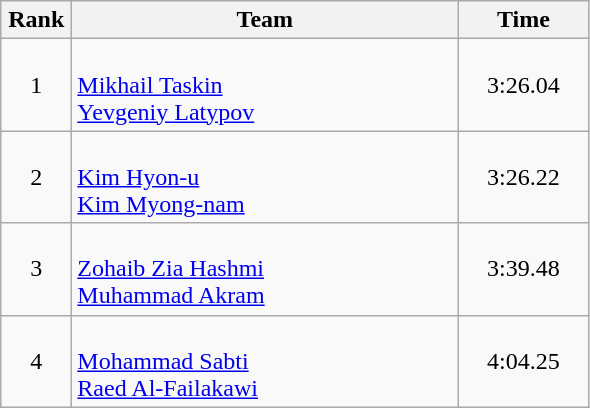<table class=wikitable style="text-align:center">
<tr>
<th width=40>Rank</th>
<th width=250>Team</th>
<th width=80>Time</th>
</tr>
<tr>
<td>1</td>
<td align=left><br><a href='#'>Mikhail Taskin</a><br><a href='#'>Yevgeniy Latypov</a></td>
<td>3:26.04</td>
</tr>
<tr>
<td>2</td>
<td align=left><br><a href='#'>Kim Hyon-u</a><br><a href='#'>Kim Myong-nam</a></td>
<td>3:26.22</td>
</tr>
<tr>
<td>3</td>
<td align=left><br><a href='#'>Zohaib Zia Hashmi</a><br><a href='#'>Muhammad Akram</a></td>
<td>3:39.48</td>
</tr>
<tr>
<td>4</td>
<td align=left><br><a href='#'>Mohammad Sabti</a><br><a href='#'>Raed Al-Failakawi</a></td>
<td>4:04.25</td>
</tr>
</table>
